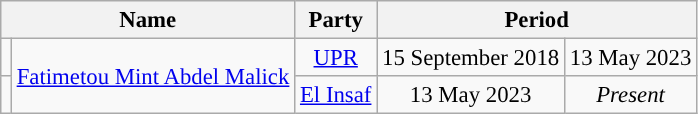<table class="wikitable" style="font-size:95%;">
<tr>
<th colspan="2">Name</th>
<th>Party</th>
<th colspan="2">Period</th>
</tr>
<tr>
<td style="background:"></td>
<td style="text-align:center;" rowspan="2"><a href='#'>Fatimetou Mint Abdel Malick</a></td>
<td style="text-align:center;"><a href='#'>UPR</a></td>
<td style="text-align:center;">15 September 2018</td>
<td style="text-align:center;">13 May 2023</td>
</tr>
<tr>
<td style="background:"></td>
<td style="text-align:center;"><a href='#'>El Insaf</a></td>
<td style="text-align:center;">13 May 2023</td>
<td style="text-align:center;"><em>Present</em></td>
</tr>
</table>
